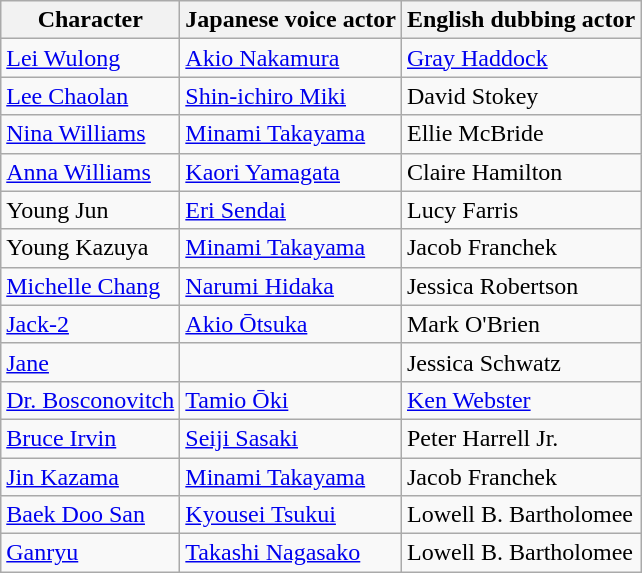<table class="wikitable">
<tr>
<th>Character</th>
<th>Japanese voice actor</th>
<th>English dubbing actor</th>
</tr>
<tr>
<td><a href='#'>Lei Wulong</a></td>
<td><a href='#'>Akio Nakamura</a></td>
<td><a href='#'>Gray Haddock</a></td>
</tr>
<tr>
<td><a href='#'>Lee Chaolan</a></td>
<td><a href='#'>Shin-ichiro Miki</a></td>
<td>David Stokey</td>
</tr>
<tr>
<td><a href='#'>Nina Williams</a></td>
<td><a href='#'>Minami Takayama</a></td>
<td>Ellie McBride</td>
</tr>
<tr>
<td><a href='#'>Anna Williams</a></td>
<td><a href='#'>Kaori Yamagata</a></td>
<td>Claire Hamilton</td>
</tr>
<tr>
<td>Young Jun</td>
<td><a href='#'>Eri Sendai</a></td>
<td>Lucy Farris</td>
</tr>
<tr>
<td>Young Kazuya</td>
<td><a href='#'>Minami Takayama</a></td>
<td>Jacob Franchek</td>
</tr>
<tr>
<td><a href='#'>Michelle Chang</a></td>
<td><a href='#'>Narumi Hidaka</a></td>
<td>Jessica Robertson</td>
</tr>
<tr>
<td><a href='#'>Jack-2</a></td>
<td><a href='#'>Akio Ōtsuka</a></td>
<td>Mark O'Brien</td>
</tr>
<tr>
<td><a href='#'>Jane</a></td>
<td></td>
<td>Jessica Schwatz</td>
</tr>
<tr>
<td><a href='#'>Dr. Bosconovitch</a></td>
<td><a href='#'>Tamio Ōki</a></td>
<td><a href='#'>Ken Webster</a></td>
</tr>
<tr>
<td><a href='#'>Bruce Irvin</a></td>
<td><a href='#'>Seiji Sasaki</a></td>
<td>Peter Harrell Jr.</td>
</tr>
<tr>
<td><a href='#'>Jin Kazama</a></td>
<td><a href='#'>Minami Takayama</a></td>
<td>Jacob Franchek</td>
</tr>
<tr>
<td><a href='#'>Baek Doo San</a></td>
<td><a href='#'>Kyousei Tsukui</a></td>
<td>Lowell B. Bartholomee</td>
</tr>
<tr>
<td><a href='#'>Ganryu</a></td>
<td><a href='#'>Takashi Nagasako</a></td>
<td>Lowell B. Bartholomee</td>
</tr>
</table>
